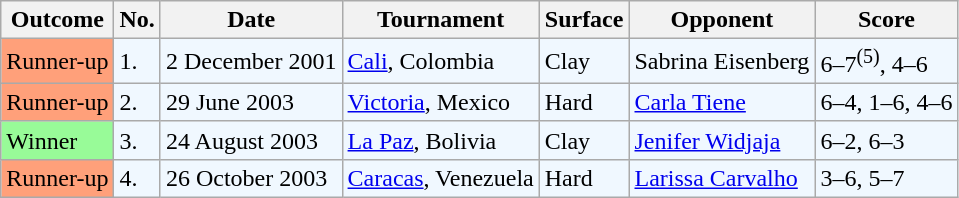<table class="sortable wikitable">
<tr>
<th>Outcome</th>
<th>No.</th>
<th>Date</th>
<th>Tournament</th>
<th>Surface</th>
<th>Opponent</th>
<th class="unsortable">Score</th>
</tr>
<tr style="background:#f0f8ff;">
<td style="background:#ffa07a;">Runner-up</td>
<td>1.</td>
<td>2 December 2001</td>
<td><a href='#'>Cali</a>, Colombia</td>
<td>Clay</td>
<td> Sabrina Eisenberg</td>
<td>6–7<sup>(5)</sup>, 4–6</td>
</tr>
<tr style="background:#f0f8ff;">
<td style="background:#ffa07a;">Runner-up</td>
<td>2.</td>
<td>29 June 2003</td>
<td><a href='#'>Victoria</a>, Mexico</td>
<td>Hard</td>
<td> <a href='#'>Carla Tiene</a></td>
<td>6–4, 1–6, 4–6</td>
</tr>
<tr style="background:#f0f8ff;">
<td style="background:#98fb98;">Winner</td>
<td>3.</td>
<td>24 August 2003</td>
<td><a href='#'>La Paz</a>, Bolivia</td>
<td>Clay</td>
<td> <a href='#'>Jenifer Widjaja</a></td>
<td>6–2, 6–3</td>
</tr>
<tr style="background:#f0f8ff;">
<td style="background:#ffa07a;">Runner-up</td>
<td>4.</td>
<td>26 October 2003</td>
<td><a href='#'>Caracas</a>, Venezuela</td>
<td>Hard</td>
<td> <a href='#'>Larissa Carvalho</a></td>
<td>3–6, 5–7</td>
</tr>
</table>
